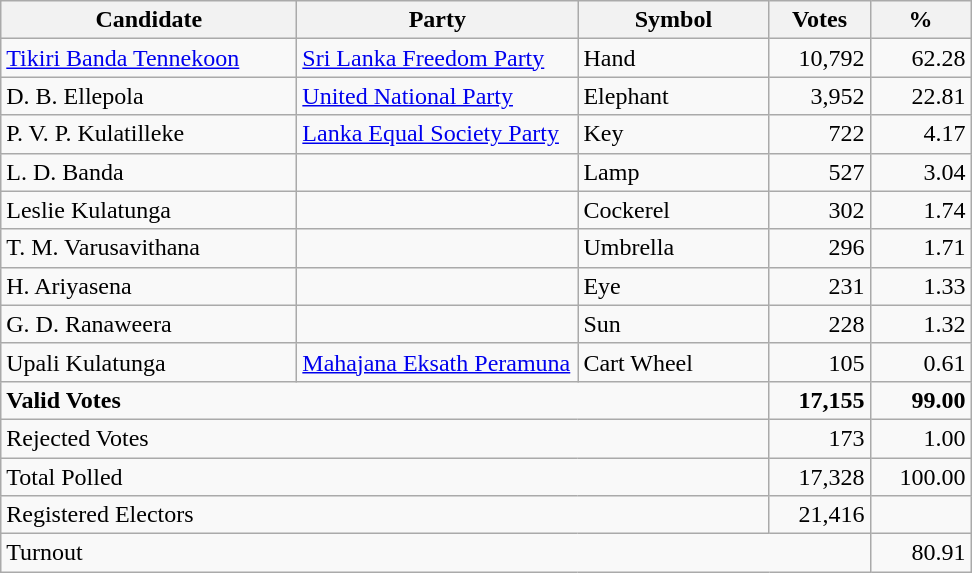<table class="wikitable" border="1" style="text-align:right;">
<tr>
<th align=left width="190">Candidate</th>
<th align=left width="180">Party</th>
<th align=left width="120">Symbol</th>
<th align=left width="60">Votes</th>
<th align=left width="60">%</th>
</tr>
<tr>
<td align=left><a href='#'>Tikiri Banda Tennekoon</a></td>
<td align=left><a href='#'>Sri Lanka Freedom Party</a></td>
<td align=left>Hand</td>
<td align=right>10,792</td>
<td align=right>62.28</td>
</tr>
<tr>
<td align=left>D. B. Ellepola</td>
<td align=left><a href='#'>United National Party</a></td>
<td align=left>Elephant</td>
<td align=right>3,952</td>
<td align=right>22.81</td>
</tr>
<tr>
<td align=left>P. V. P. Kulatilleke</td>
<td align=left><a href='#'>Lanka Equal Society Party</a></td>
<td align=left>Key</td>
<td align=right>722</td>
<td align=right>4.17</td>
</tr>
<tr>
<td align=left>L. D. Banda</td>
<td></td>
<td align=left>Lamp</td>
<td align=right>527</td>
<td align=right>3.04</td>
</tr>
<tr>
<td align=left>Leslie Kulatunga</td>
<td></td>
<td align=left>Cockerel</td>
<td align=right>302</td>
<td align=right>1.74</td>
</tr>
<tr>
<td align=left>T. M. Varusavithana</td>
<td></td>
<td align=left>Umbrella</td>
<td align=right>296</td>
<td align=right>1.71</td>
</tr>
<tr>
<td align=left>H. Ariyasena</td>
<td></td>
<td align=left>Eye</td>
<td align=right>231</td>
<td align=right>1.33</td>
</tr>
<tr>
<td align=left>G. D. Ranaweera</td>
<td></td>
<td align=left>Sun</td>
<td align=right>228</td>
<td align=right>1.32</td>
</tr>
<tr>
<td align=left>Upali Kulatunga</td>
<td align=left><a href='#'>Mahajana Eksath Peramuna</a></td>
<td align=left>Cart Wheel</td>
<td align=right>105</td>
<td align=right>0.61</td>
</tr>
<tr>
<td align=left colspan=3><strong>Valid Votes</strong></td>
<td align=right><strong>17,155</strong></td>
<td align=right><strong>99.00</strong></td>
</tr>
<tr>
<td align=left colspan=3>Rejected Votes</td>
<td align=right>173</td>
<td align=right>1.00</td>
</tr>
<tr>
<td align=left colspan=3>Total Polled</td>
<td align=right>17,328</td>
<td align=right>100.00</td>
</tr>
<tr>
<td align=left colspan=3>Registered Electors</td>
<td align=right>21,416</td>
<td></td>
</tr>
<tr>
<td align=left colspan=4>Turnout</td>
<td align=right>80.91</td>
</tr>
</table>
